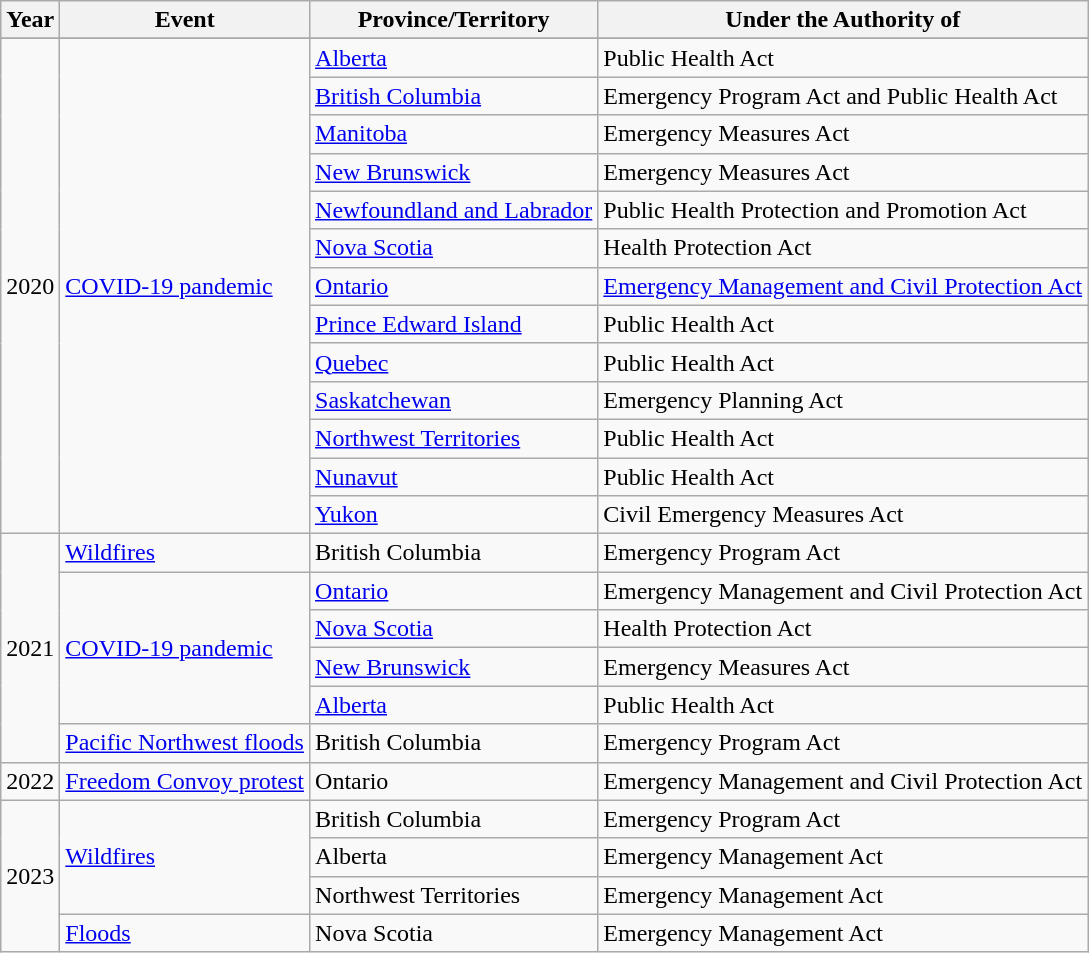<table class="wikitable sortable mw-collapsible">
<tr>
<th>Year</th>
<th>Event</th>
<th>Province/Territory</th>
<th>Under the Authority of</th>
</tr>
<tr>
</tr>
<tr>
<td rowspan="13">2020</td>
<td rowspan="13"><a href='#'>COVID-19 pandemic</a></td>
<td><a href='#'>Alberta</a> </td>
<td>Public Health Act</td>
</tr>
<tr>
<td><a href='#'>British Columbia</a></td>
<td>Emergency Program Act and Public Health Act</td>
</tr>
<tr>
<td><a href='#'>Manitoba</a></td>
<td>Emergency Measures Act</td>
</tr>
<tr>
<td><a href='#'>New Brunswick</a></td>
<td>Emergency Measures Act</td>
</tr>
<tr>
<td><a href='#'>Newfoundland and Labrador</a></td>
<td>Public Health Protection and Promotion Act</td>
</tr>
<tr>
<td><a href='#'>Nova Scotia</a></td>
<td>Health Protection Act</td>
</tr>
<tr>
<td><a href='#'>Ontario</a> </td>
<td><a href='#'>Emergency Management and Civil Protection Act</a></td>
</tr>
<tr>
<td><a href='#'>Prince Edward Island</a></td>
<td>Public Health Act</td>
</tr>
<tr>
<td><a href='#'>Quebec</a></td>
<td>Public Health Act</td>
</tr>
<tr>
<td><a href='#'>Saskatchewan</a></td>
<td>Emergency Planning Act</td>
</tr>
<tr>
<td><a href='#'>Northwest Territories</a></td>
<td>Public Health Act</td>
</tr>
<tr>
<td><a href='#'>Nunavut</a></td>
<td>Public Health Act</td>
</tr>
<tr>
<td><a href='#'>Yukon</a></td>
<td>Civil Emergency Measures Act</td>
</tr>
<tr>
<td rowspan="6">2021</td>
<td><a href='#'>Wildfires</a></td>
<td>British Columbia</td>
<td>Emergency Program Act</td>
</tr>
<tr>
<td rowspan="4"><a href='#'>COVID-19 pandemic</a></td>
<td><a href='#'>Ontario</a></td>
<td>Emergency Management and Civil Protection Act</td>
</tr>
<tr>
<td><a href='#'>Nova Scotia</a></td>
<td>Health Protection Act</td>
</tr>
<tr>
<td><a href='#'>New Brunswick</a></td>
<td>Emergency Measures Act</td>
</tr>
<tr>
<td><a href='#'>Alberta</a></td>
<td>Public Health Act</td>
</tr>
<tr>
<td><a href='#'>Pacific Northwest floods</a></td>
<td>British Columbia</td>
<td>Emergency Program Act</td>
</tr>
<tr>
<td>2022</td>
<td><a href='#'>Freedom Convoy protest</a></td>
<td>Ontario</td>
<td>Emergency Management and Civil Protection Act</td>
</tr>
<tr>
<td rowspan="4">2023</td>
<td rowspan="3"><a href='#'>Wildfires</a></td>
<td>British Columbia</td>
<td>Emergency Program Act</td>
</tr>
<tr>
<td>Alberta</td>
<td>Emergency Management Act</td>
</tr>
<tr>
<td>Northwest Territories</td>
<td>Emergency Management Act</td>
</tr>
<tr>
<td><a href='#'>Floods</a></td>
<td>Nova Scotia</td>
<td>Emergency Management Act</td>
</tr>
</table>
